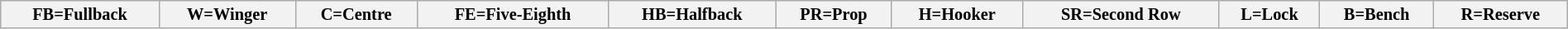<table class="wikitable" style="font-size:85%; width:100%;">
<tr>
<th>FB=Fullback</th>
<th>W=Winger</th>
<th>C=Centre</th>
<th>FE=Five-Eighth</th>
<th>HB=Halfback</th>
<th>PR=Prop</th>
<th>H=Hooker</th>
<th>SR=Second Row</th>
<th>L=Lock</th>
<th>B=Bench</th>
<th>R=Reserve</th>
</tr>
</table>
